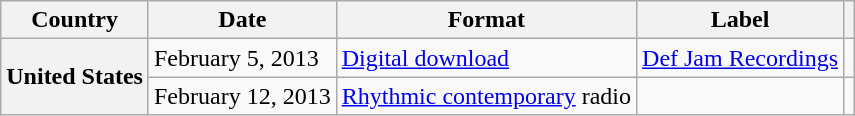<table class="wikitable plainrowheaders">
<tr>
<th scope="col">Country</th>
<th scope="col">Date</th>
<th scope="col">Format</th>
<th scope="col">Label</th>
<th scope="col"></th>
</tr>
<tr>
<th rowspan="2" scope="row">United States</th>
<td>February 5, 2013</td>
<td><a href='#'>Digital download</a></td>
<td><a href='#'>Def Jam Recordings</a></td>
<td></td>
</tr>
<tr>
<td>February 12, 2013</td>
<td><a href='#'>Rhythmic contemporary</a> radio</td>
<td></td>
<td></td>
</tr>
</table>
